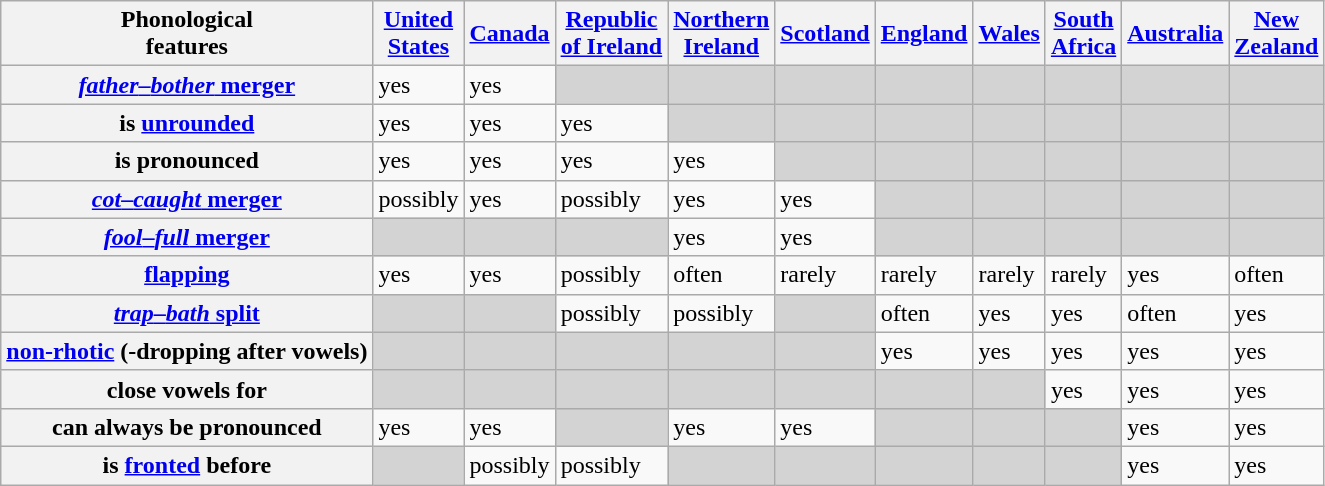<table class="wikitable mw-collapsible">
<tr>
<th>Phonological<br>features</th>
<th><a href='#'>United<br>States</a></th>
<th><a href='#'>Canada</a></th>
<th><a href='#'>Republic<br>of Ireland</a></th>
<th><a href='#'>Northern<br>Ireland</a></th>
<th><a href='#'>Scotland</a></th>
<th><a href='#'>England</a></th>
<th><a href='#'>Wales</a></th>
<th><a href='#'>South<br>Africa</a></th>
<th><a href='#'>Australia</a></th>
<th><a href='#'>New<br>Zealand</a></th>
</tr>
<tr>
<th><a href='#'><em>father</em>–<em>bother</em> merger</a></th>
<td>yes</td>
<td>yes</td>
<td style="background:lightgrey;"></td>
<td style="background:lightgrey;"></td>
<td style="background:lightgrey;"></td>
<td style="background:lightgrey;"></td>
<td style="background:lightgrey;"></td>
<td style="background:lightgrey;"></td>
<td style="background:lightgrey;"></td>
<td style="background:lightgrey;"></td>
</tr>
<tr>
<th> is <a href='#'>unrounded</a></th>
<td>yes</td>
<td>yes</td>
<td>yes</td>
<td style="background:lightgrey;"></td>
<td style="background:lightgrey;"></td>
<td style="background:lightgrey;"></td>
<td style="background:lightgrey;"></td>
<td style="background:lightgrey;"></td>
<td style="background:lightgrey;"></td>
<td style="background:lightgrey;"></td>
</tr>
<tr>
<th> is pronounced </th>
<td>yes</td>
<td>yes</td>
<td>yes</td>
<td>yes</td>
<td style="background:lightgrey;"></td>
<td style="background:lightgrey;"></td>
<td style="background:lightgrey;"></td>
<td style="background:lightgrey;"></td>
<td style="background:lightgrey;"></td>
<td style="background:lightgrey;"></td>
</tr>
<tr>
<th><a href='#'><em>cot</em>–<em>caught</em> merger</a></th>
<td>possibly</td>
<td>yes</td>
<td>possibly</td>
<td>yes</td>
<td>yes</td>
<td style="background:lightgrey;"></td>
<td style="background:lightgrey;"></td>
<td style="background:lightgrey;"></td>
<td style="background:lightgrey;"></td>
<td style="background:lightgrey;"></td>
</tr>
<tr>
<th><a href='#'><em>fool</em>–<em>full</em> merger</a></th>
<td style="background:lightgrey;"></td>
<td style="background:lightgrey;"></td>
<td style="background:lightgrey;"></td>
<td>yes</td>
<td>yes</td>
<td style="background:lightgrey;"></td>
<td style="background:lightgrey;"></td>
<td style="background:lightgrey;"></td>
<td style="background:lightgrey;"></td>
<td style="background:lightgrey;"></td>
</tr>
<tr>
<th> <a href='#'>flapping</a></th>
<td>yes</td>
<td>yes</td>
<td>possibly</td>
<td>often</td>
<td>rarely</td>
<td>rarely</td>
<td>rarely</td>
<td>rarely</td>
<td>yes</td>
<td>often</td>
</tr>
<tr>
<th><a href='#'><em>trap</em>–<em>bath</em> split</a></th>
<td style="background:lightgrey;"></td>
<td style="background:lightgrey;"></td>
<td>possibly</td>
<td>possibly</td>
<td style="background:lightgrey;"></td>
<td>often</td>
<td>yes</td>
<td>yes</td>
<td>often</td>
<td>yes</td>
</tr>
<tr>
<th><a href='#'>non-rhotic</a> (-dropping after vowels)</th>
<td style="background:lightgrey;"></td>
<td style="background:lightgrey;"></td>
<td style="background:lightgrey;"></td>
<td style="background:lightgrey;"></td>
<td style="background:lightgrey;"></td>
<td>yes</td>
<td>yes</td>
<td>yes</td>
<td>yes</td>
<td>yes</td>
</tr>
<tr>
<th>close vowels for </th>
<td style="background:lightgrey;"></td>
<td style="background:lightgrey;"></td>
<td style="background:lightgrey;"></td>
<td style="background:lightgrey;"></td>
<td style="background:lightgrey;"></td>
<td style="background:lightgrey;"></td>
<td style="background:lightgrey;"></td>
<td>yes</td>
<td>yes</td>
<td>yes</td>
</tr>
<tr>
<th> can always be pronounced </th>
<td>yes</td>
<td>yes</td>
<td style="background:lightgrey;"></td>
<td>yes</td>
<td>yes</td>
<td style="background:lightgrey;"></td>
<td style="background:lightgrey;"></td>
<td style="background:lightgrey;"></td>
<td>yes</td>
<td>yes</td>
</tr>
<tr>
<th> is <a href='#'>fronted</a> before </th>
<td style="background:lightgrey;"></td>
<td>possibly</td>
<td>possibly</td>
<td style="background:lightgrey;"></td>
<td style="background:lightgrey;"></td>
<td style="background:lightgrey;"></td>
<td style="background:lightgrey;"></td>
<td style="background:lightgrey;"></td>
<td>yes</td>
<td>yes</td>
</tr>
</table>
